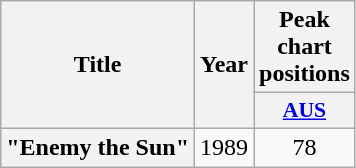<table class="wikitable plainrowheaders" style="text-align:center;">
<tr>
<th scope="col" rowspan="2">Title</th>
<th scope="col" rowspan="2">Year</th>
<th scope="col" colspan="1">Peak chart positions</th>
</tr>
<tr>
<th scope="col" style="width:3em;font-size:90%;"><a href='#'>AUS</a><br></th>
</tr>
<tr>
<th scope="row">"Enemy the Sun"</th>
<td>1989</td>
<td>78</td>
</tr>
</table>
